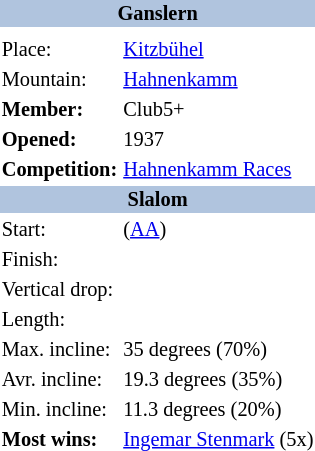<table border=0 class="toccolours float-right" align="right" style="margin:0 0 0.5em 1em; font-size: 85%;">
<tr>
<th bgcolor=#b0c4de colspan=2 align="center">Ganslern</th>
</tr>
<tr>
<td align="center" colspan=2></td>
</tr>
<tr>
<td>Place:</td>
<td> <a href='#'>Kitzbühel</a></td>
</tr>
<tr>
<td>Mountain:</td>
<td><a href='#'>Hahnenkamm</a></td>
</tr>
<tr>
<td><strong>Member:</strong></td>
<td>Club5+</td>
</tr>
<tr>
<td><strong>Opened:</strong></td>
<td>1937</td>
</tr>
<tr>
<td><strong>Competition:</strong></td>
<td><a href='#'>Hahnenkamm Races</a></td>
</tr>
<tr>
<th bgcolor=#b0c4de colspan=2 align="center">Slalom</th>
</tr>
<tr>
<td>Start:</td>
<td> (<a href='#'>AA</a>)</td>
</tr>
<tr>
<td>Finish:</td>
<td></td>
</tr>
<tr>
<td>Vertical drop:</td>
<td></td>
</tr>
<tr>
<td>Length:</td>
<td></td>
</tr>
<tr>
<td>Max. incline:</td>
<td>35 degrees (70%)</td>
</tr>
<tr>
<td>Avr. incline:</td>
<td>19.3 degrees (35%)</td>
</tr>
<tr>
<td>Min. incline:</td>
<td>11.3 degrees (20%)</td>
</tr>
<tr>
<td><strong>Most wins:</strong></td>
<td> <a href='#'>Ingemar Stenmark</a> (5x)</td>
</tr>
</table>
